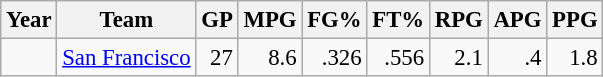<table class="wikitable sortable" style="font-size:95%; text-align:right;">
<tr>
<th>Year</th>
<th>Team</th>
<th>GP</th>
<th>MPG</th>
<th>FG%</th>
<th>FT%</th>
<th>RPG</th>
<th>APG</th>
<th>PPG</th>
</tr>
<tr>
<td style="text-align:left;"></td>
<td style="text-align:left;"><a href='#'>San Francisco</a></td>
<td>27</td>
<td>8.6</td>
<td>.326</td>
<td>.556</td>
<td>2.1</td>
<td>.4</td>
<td>1.8</td>
</tr>
</table>
